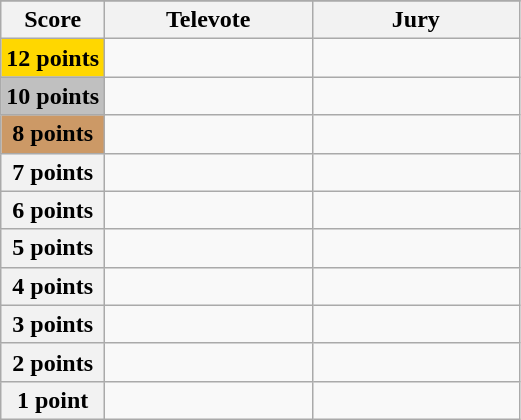<table class="wikitable">
<tr>
</tr>
<tr>
<th scope="col" width="20%">Score</th>
<th scope="col" width="40%">Televote</th>
<th scope="col" width="40%">Jury</th>
</tr>
<tr>
<th scope="row" style="background:gold">12 points</th>
<td></td>
<td></td>
</tr>
<tr>
<th scope="row" style="background:silver">10 points</th>
<td></td>
<td></td>
</tr>
<tr>
<th scope="row" style="background:#CC9966">8 points</th>
<td></td>
<td></td>
</tr>
<tr>
<th scope="row">7 points</th>
<td></td>
<td></td>
</tr>
<tr>
<th scope="row">6 points</th>
<td></td>
<td></td>
</tr>
<tr>
<th scope="row">5 points</th>
<td></td>
<td></td>
</tr>
<tr>
<th scope="row">4 points</th>
<td></td>
<td></td>
</tr>
<tr>
<th scope="row">3 points</th>
<td></td>
<td></td>
</tr>
<tr>
<th scope="row">2 points</th>
<td></td>
<td></td>
</tr>
<tr>
<th scope="row">1 point</th>
<td></td>
<td></td>
</tr>
</table>
